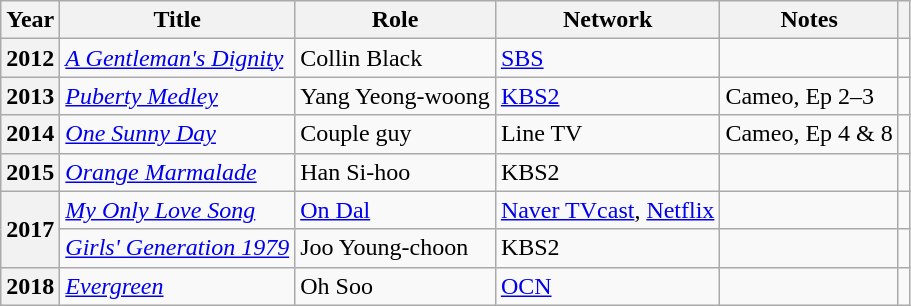<table class="wikitable plainrowheaders sortable">
<tr>
<th>Year</th>
<th>Title</th>
<th>Role</th>
<th>Network</th>
<th>Notes</th>
<th></th>
</tr>
<tr>
<th scope="row">2012</th>
<td><em><a href='#'>A Gentleman's Dignity</a></em></td>
<td>Collin Black</td>
<td><a href='#'>SBS</a></td>
<td></td>
<td></td>
</tr>
<tr>
<th scope="row">2013</th>
<td><em><a href='#'>Puberty Medley</a></em></td>
<td>Yang Yeong-woong</td>
<td><a href='#'>KBS2</a></td>
<td>Cameo, Ep 2–3</td>
<td></td>
</tr>
<tr>
<th scope="row">2014</th>
<td><em><a href='#'>One Sunny Day</a></em></td>
<td>Couple guy</td>
<td>Line TV</td>
<td>Cameo, Ep 4 & 8</td>
<td></td>
</tr>
<tr>
<th scope="row">2015</th>
<td><em><a href='#'>Orange Marmalade</a></em></td>
<td>Han Si-hoo</td>
<td>KBS2</td>
<td></td>
<td></td>
</tr>
<tr>
<th scope="row" rowspan="2">2017</th>
<td><em><a href='#'>My Only Love Song</a></em></td>
<td><a href='#'>On Dal</a></td>
<td><a href='#'>Naver TVcast</a>, <a href='#'>Netflix</a></td>
<td></td>
<td></td>
</tr>
<tr>
<td><em><a href='#'>Girls' Generation 1979</a></em></td>
<td>Joo Young-choon</td>
<td>KBS2</td>
<td></td>
<td></td>
</tr>
<tr>
<th scope="row">2018</th>
<td><em><a href='#'>Evergreen</a></em></td>
<td>Oh Soo</td>
<td><a href='#'>OCN</a></td>
<td></td>
<td></td>
</tr>
</table>
